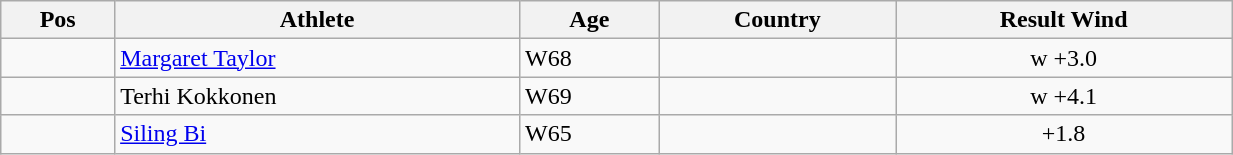<table class="wikitable"  style="text-align:center; width:65%;">
<tr>
<th>Pos</th>
<th>Athlete</th>
<th>Age</th>
<th>Country</th>
<th>Result Wind</th>
</tr>
<tr>
<td align=center></td>
<td align=left><a href='#'>Margaret Taylor</a></td>
<td align=left>W68</td>
<td align=left></td>
<td>w +3.0</td>
</tr>
<tr>
<td align=center></td>
<td align=left>Terhi Kokkonen</td>
<td align=left>W69</td>
<td align=left></td>
<td>w +4.1</td>
</tr>
<tr>
<td align=center></td>
<td align=left><a href='#'>Siling Bi</a></td>
<td align=left>W65</td>
<td align=left></td>
<td> +1.8</td>
</tr>
</table>
